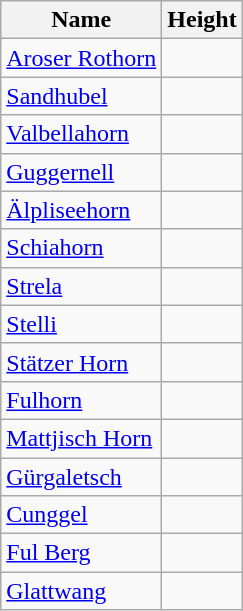<table class="wikitable sortable">
<tr>
<th align=left>Name</th>
<th align=left>Height</th>
</tr>
<tr>
<td><a href='#'>Aroser Rothorn</a></td>
<td></td>
</tr>
<tr>
<td><a href='#'>Sandhubel</a></td>
<td></td>
</tr>
<tr>
<td><a href='#'>Valbellahorn</a></td>
<td></td>
</tr>
<tr>
<td><a href='#'>Guggernell</a></td>
<td></td>
</tr>
<tr>
<td><a href='#'>Älpliseehorn</a></td>
<td></td>
</tr>
<tr>
<td><a href='#'>Schiahorn</a></td>
<td></td>
</tr>
<tr>
<td><a href='#'>Strela</a></td>
<td></td>
</tr>
<tr>
<td><a href='#'>Stelli</a></td>
<td></td>
</tr>
<tr>
<td><a href='#'>Stätzer Horn</a></td>
<td></td>
</tr>
<tr>
<td><a href='#'>Fulhorn</a></td>
<td></td>
</tr>
<tr>
<td><a href='#'>Mattjisch Horn</a></td>
<td></td>
</tr>
<tr>
<td><a href='#'>Gürgaletsch</a></td>
<td></td>
</tr>
<tr>
<td><a href='#'>Cunggel</a></td>
<td></td>
</tr>
<tr>
<td><a href='#'>Ful Berg</a></td>
<td></td>
</tr>
<tr>
<td><a href='#'>Glattwang</a></td>
<td></td>
</tr>
</table>
